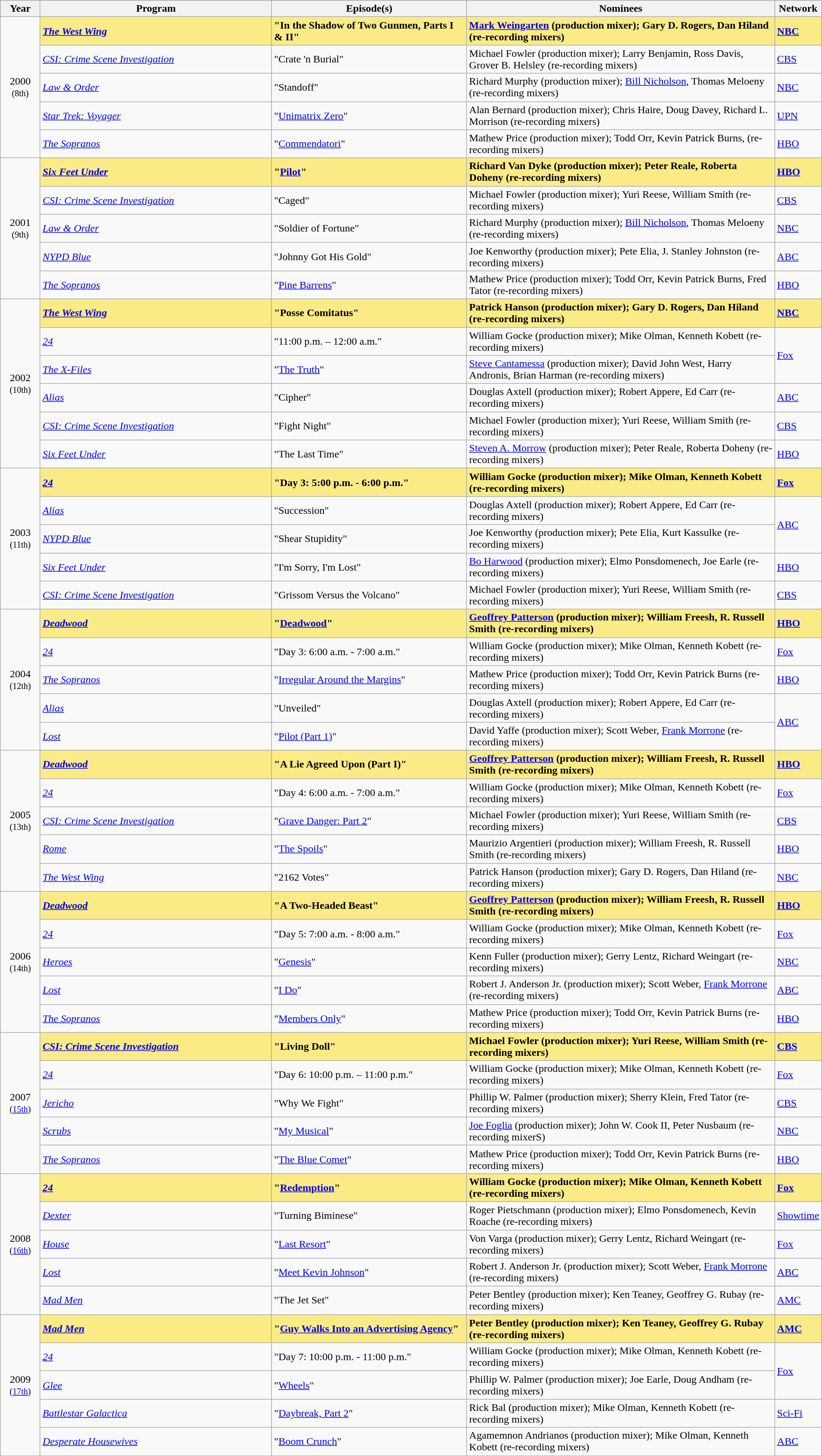<table class="wikitable" style="width:100%">
<tr bgcolor="#bebebe">
<th width="5%">Year</th>
<th width="30%">Program</th>
<th width="25%">Episode(s)</th>
<th width="40%">Nominees</th>
<th width="5%">Network</th>
</tr>
<tr>
<td rowspan="5" style="text-align:center;">2000 <br><small>(8th)</small><br></td>
<td style="background:#FAEB86;"><strong><em><a href='#'>The West Wing</a></em></strong></td>
<td style="background:#FAEB86;"><strong>"In the Shadow of Two Gunmen, Parts I & II" </strong></td>
<td style="background:#FAEB86;"><strong><a href='#'>Mark Weingarten</a> (production mixer); Gary D. Rogers, Dan Hiland (re-recording mixers)</strong></td>
<td style="background:#FAEB86;"><strong><a href='#'>NBC</a></strong></td>
</tr>
<tr>
<td><em><a href='#'>CSI: Crime Scene Investigation</a></em></td>
<td>"Crate 'n Burial"</td>
<td>Michael Fowler (production mixer); Larry Benjamin, Ross Davis, Grover B. Helsley (re-recording mixers)</td>
<td><a href='#'>CBS</a></td>
</tr>
<tr>
<td><em><a href='#'>Law & Order</a></em></td>
<td>"Standoff"</td>
<td>Richard Murphy (production mixer); <a href='#'>Bill Nicholson</a>, Thomas Meloeny (re-recording mixers)</td>
<td><a href='#'>NBC</a></td>
</tr>
<tr>
<td><em><a href='#'>Star Trek: Voyager</a></em></td>
<td>"<a href='#'>Unimatrix Zero</a>"</td>
<td>Alan Bernard (production mixer); Chris Haire, Doug Davey, Richard L. Morrison (re-recording mixers)</td>
<td><a href='#'>UPN</a></td>
</tr>
<tr>
<td><em><a href='#'>The Sopranos</a></em></td>
<td>"<a href='#'>Commendatori</a>"</td>
<td>Mathew Price (production mixer); Todd Orr, Kevin Patrick Burns,  (re-recording mixers)</td>
<td><a href='#'>HBO</a></td>
</tr>
<tr>
<td rowspan="5" style="text-align:center;">2001 <br><small>(9th)</small><br></td>
<td style="background:#FAEB86;"><strong><em><a href='#'>Six Feet Under</a></em></strong></td>
<td style="background:#FAEB86;"><strong>"<a href='#'>Pilot</a>" </strong></td>
<td style="background:#FAEB86;"><strong>Richard Van Dyke (production mixer); Peter Reale, Roberta Doheny (re-recording mixers)</strong></td>
<td style="background:#FAEB86;"><strong><a href='#'>HBO</a></strong></td>
</tr>
<tr>
<td><em><a href='#'>CSI: Crime Scene Investigation</a></em></td>
<td>"Caged"</td>
<td>Michael Fowler (production mixer); Yuri Reese, William Smith (re-recording mixers)</td>
<td><a href='#'>CBS</a></td>
</tr>
<tr>
<td><em><a href='#'>Law & Order</a></em></td>
<td>"Soldier of Fortune"</td>
<td>Richard Murphy (production mixer); <a href='#'>Bill Nicholson</a>, Thomas Meloeny (re-recording mixers)</td>
<td><a href='#'>NBC</a></td>
</tr>
<tr>
<td><em><a href='#'>NYPD Blue</a></em></td>
<td>"Johnny Got His Gold"</td>
<td>Joe Kenworthy (production mixer); Pete Elia, J. Stanley Johnston (re-recording mixers)</td>
<td><a href='#'>ABC</a></td>
</tr>
<tr>
<td><em><a href='#'>The Sopranos</a></em></td>
<td>"<a href='#'>Pine Barrens</a>"</td>
<td>Mathew Price (production mixer); Todd Orr, Kevin Patrick Burns, Fred Tator (re-recording mixers)</td>
<td><a href='#'>HBO</a></td>
</tr>
<tr>
<td rowspan="6" style="text-align:center;">2002 <br><small>(10th)</small><br></td>
<td style="background:#FAEB86;"><strong><em><a href='#'>The West Wing</a></em></strong></td>
<td style="background:#FAEB86;"><strong>"Posse Comitatus"</strong></td>
<td style="background:#FAEB86;"><strong>Patrick Hanson (production mixer); Gary D. Rogers, Dan Hiland (re-recording mixers)</strong></td>
<td style="background:#FAEB86;"><strong><a href='#'>NBC</a></strong></td>
</tr>
<tr>
<td><em><a href='#'>24</a></em></td>
<td>"11:00 p.m. – 12:00 a.m."</td>
<td>William Gocke (production mixer); Mike Olman, Kenneth Kobett (re-recording mixers)</td>
<td rowspan="2"><a href='#'>Fox</a></td>
</tr>
<tr>
<td><em><a href='#'>The X-Files</a></em></td>
<td>"<a href='#'>The Truth</a>"</td>
<td><a href='#'>Steve Cantamessa</a> (production mixer); David John West, Harry Andronis, Brian Harman (re-recording mixers)</td>
</tr>
<tr>
<td><em><a href='#'>Alias</a></em></td>
<td>"Cipher"</td>
<td>Douglas Axtell (production mixer); Robert Appere, Ed Carr (re-recording mixers)</td>
<td><a href='#'>ABC</a></td>
</tr>
<tr>
<td><em><a href='#'>CSI: Crime Scene Investigation</a></em></td>
<td>"Fight Night"</td>
<td>Michael Fowler (production mixer); Yuri Reese, William Smith (re-recording mixers)</td>
<td><a href='#'>CBS</a></td>
</tr>
<tr>
<td><em><a href='#'>Six Feet Under</a></em></td>
<td>"The Last Time"</td>
<td><a href='#'>Steven A. Morrow</a> (production mixer); Peter Reale, Roberta Doheny (re-recording mixers)</td>
<td><a href='#'>HBO</a></td>
</tr>
<tr>
<td rowspan="5" style="text-align:center;">2003 <br><small>(11th)</small><br></td>
<td style="background:#FAEB86;"><strong><em><a href='#'>24</a></em></strong></td>
<td style="background:#FAEB86;"><strong>"Day 3: 5:00 p.m. - 6:00 p.m." </strong></td>
<td style="background:#FAEB86;"><strong>William Gocke (production mixer); Mike Olman, Kenneth Kobett (re-recording mixers)</strong></td>
<td style="background:#FAEB86;"><strong><a href='#'>Fox</a></strong></td>
</tr>
<tr>
<td><em><a href='#'>Alias</a></em></td>
<td>"Succession"</td>
<td>Douglas Axtell (production mixer); Robert Appere, Ed Carr (re-recording mixers)</td>
<td rowspan="2"><a href='#'>ABC</a></td>
</tr>
<tr>
<td><em><a href='#'>NYPD Blue</a></em></td>
<td>"Shear Stupidity"</td>
<td>Joe Kenworthy (production mixer); Pete Elia, Kurt Kassulke (re-recording mixers)</td>
</tr>
<tr>
<td><em><a href='#'>Six Feet Under</a></em></td>
<td>"I'm Sorry, I'm Lost"</td>
<td><a href='#'>Bo Harwood</a> (production mixer); Elmo Ponsdomenech, Joe Earle (re-recording mixers)</td>
<td><a href='#'>HBO</a></td>
</tr>
<tr>
<td><em><a href='#'>CSI: Crime Scene Investigation</a></em></td>
<td>"Grissom Versus the Volcano"</td>
<td>Michael Fowler (production mixer); Yuri Reese, William Smith (re-recording mixers)</td>
<td><a href='#'>CBS</a></td>
</tr>
<tr>
<td rowspan="5" style="text-align:center;">2004 <br><small>(12th)</small><br></td>
<td style="background:#FAEB86;"><strong><em><a href='#'>Deadwood</a></em></strong></td>
<td style="background:#FAEB86;"><strong>"<a href='#'>Deadwood</a>" </strong></td>
<td style="background:#FAEB86;"><strong><a href='#'>Geoffrey Patterson</a> (production mixer); William Freesh, R. Russell Smith (re-recording mixers)</strong></td>
<td style="background:#FAEB86;"><strong><a href='#'>HBO</a></strong></td>
</tr>
<tr>
<td><em><a href='#'>24</a></em></td>
<td>"Day 3: 6:00 a.m. - 7:00 a.m."</td>
<td>William Gocke (production mixer); Mike Olman, Kenneth Kobett (re-recording mixers)</td>
<td><a href='#'>Fox</a></td>
</tr>
<tr>
<td><em><a href='#'>The Sopranos</a></em></td>
<td>"<a href='#'>Irregular Around the Margins</a>"</td>
<td>Mathew Price (production mixer); Todd Orr, Kevin Patrick Burns (re-recording mixers)</td>
<td><a href='#'>HBO</a></td>
</tr>
<tr>
<td><em><a href='#'>Alias</a></em></td>
<td>"Unveiled"</td>
<td>Douglas Axtell (production mixer); Robert Appere, Ed Carr (re-recording mixers)</td>
<td rowspan="2"><a href='#'>ABC</a></td>
</tr>
<tr>
<td><em><a href='#'>Lost</a></em></td>
<td>"<a href='#'>Pilot (Part 1)</a>"</td>
<td>David Yaffe (production mixer); Scott Weber, <a href='#'>Frank Morrone</a> (re-recording mixers)</td>
</tr>
<tr>
<td rowspan="5" style="text-align:center;">2005 <br><small>(13th)</small><br></td>
<td style="background:#FAEB86;"><strong><em><a href='#'>Deadwood</a></em></strong></td>
<td style="background:#FAEB86;"><strong>"A Lie Agreed Upon (Part I)" </strong></td>
<td style="background:#FAEB86;"><strong><a href='#'>Geoffrey Patterson</a> (production mixer); William Freesh, R. Russell Smith (re-recording mixers)</strong></td>
<td style="background:#FAEB86;"><strong><a href='#'>HBO</a></strong></td>
</tr>
<tr>
<td><em><a href='#'>24</a></em></td>
<td>"Day 4: 6:00 a.m. - 7:00 a.m."</td>
<td>William Gocke (production mixer); Mike Olman, Kenneth Kobett (re-recording mixers)</td>
<td><a href='#'>Fox</a></td>
</tr>
<tr>
<td><em><a href='#'>CSI: Crime Scene Investigation</a></em></td>
<td>"<a href='#'>Grave Danger: Part 2</a>"</td>
<td>Michael Fowler (production mixer); Yuri Reese, William Smith (re-recording mixers)</td>
<td><a href='#'>CBS</a></td>
</tr>
<tr>
<td><em><a href='#'>Rome</a></em></td>
<td>"<a href='#'>The Spoils</a>"</td>
<td>Maurizio Argentieri (production mixer); William Freesh, R. Russell Smith (re-recording mixers)</td>
<td><a href='#'>HBO</a></td>
</tr>
<tr>
<td><em><a href='#'>The West Wing</a></em></td>
<td>"2162 Votes"</td>
<td>Patrick Hanson (production mixer); Gary D. Rogers, Dan Hiland (re-recording mixers)</td>
<td><a href='#'>NBC</a></td>
</tr>
<tr>
<td rowspan="5" style="text-align:center;">2006 <br><small>(14th)</small><br></td>
<td style="background:#FAEB86;"><strong><em><a href='#'>Deadwood</a></em></strong></td>
<td style="background:#FAEB86;"><strong>"A Two-Headed Beast" </strong></td>
<td style="background:#FAEB86;"><strong><a href='#'>Geoffrey Patterson</a> (production mixer); William Freesh, R. Russell Smith (re-recording mixers)</strong></td>
<td style="background:#FAEB86;"><strong><a href='#'>HBO</a></strong></td>
</tr>
<tr>
<td><em><a href='#'>24</a></em></td>
<td>"Day 5: 7:00 a.m. - 8:00 a.m."</td>
<td>William Gocke (production mixer); Mike Olman, Kenneth Kobett (re-recording mixers)</td>
<td><a href='#'>Fox</a></td>
</tr>
<tr>
<td><em><a href='#'>Heroes</a></em></td>
<td>"<a href='#'>Genesis</a>"</td>
<td>Kenn Fuller (production mixer); Gerry Lentz, Richard Weingart (re-recording mixers)</td>
<td><a href='#'>NBC</a></td>
</tr>
<tr>
<td><em><a href='#'>Lost</a></em></td>
<td>"<a href='#'>I Do</a>"</td>
<td>Robert J. Anderson Jr. (production mixer); Scott Weber, <a href='#'>Frank Morrone</a> (re-recording mixers)</td>
<td><a href='#'>ABC</a></td>
</tr>
<tr>
<td><em><a href='#'>The Sopranos</a></em></td>
<td>"<a href='#'>Members Only</a>"</td>
<td>Mathew Price (production mixer); Todd Orr, Kevin Patrick Burns (re-recording mixers)</td>
<td><a href='#'>HBO</a></td>
</tr>
<tr>
<td rowspan="5" style="text-align:center;">2007 <br><small>(<a href='#'>15th</a>)</small><br></td>
<td style="background:#FAEB86;"><strong><em><a href='#'>CSI: Crime Scene Investigation</a></em></strong></td>
<td style="background:#FAEB86;"><strong>"Living Doll" </strong></td>
<td style="background:#FAEB86;"><strong>Michael Fowler (production mixer); Yuri Reese, William Smith (re-recording mixers)</strong></td>
<td style="background:#FAEB86;"><strong><a href='#'>CBS</a></strong></td>
</tr>
<tr>
<td><em><a href='#'>24</a></em></td>
<td>"Day 6: 10:00 p.m. – 11:00 p.m."</td>
<td>William Gocke (production mixer); Mike Olman, Kenneth Kobett (re-recording mixers)</td>
<td><a href='#'>Fox</a></td>
</tr>
<tr>
<td><em><a href='#'>Jericho</a></em></td>
<td>"Why We Fight"</td>
<td>Phillip W. Palmer (production mixer); Sherry Klein, Fred Tator (re-recording mixers)</td>
<td><a href='#'>CBS</a></td>
</tr>
<tr>
<td><em><a href='#'>Scrubs</a></em></td>
<td>"<a href='#'>My Musical</a>"</td>
<td><a href='#'>Joe Foglia</a> (production mixer); John W. Cook II, Peter Nusbaum (re-recording mixerS)</td>
<td><a href='#'>NBC</a></td>
</tr>
<tr>
<td><em><a href='#'>The Sopranos</a></em></td>
<td>"<a href='#'>The Blue Comet</a>"</td>
<td>Mathew Price (production mixer); Todd Orr, Kevin Patrick Burns (re-recording mixers)</td>
<td><a href='#'>HBO</a></td>
</tr>
<tr>
<td rowspan="5" style="text-align:center;">2008 <br><small>(<a href='#'>16th</a>)</small><br></td>
<td style="background:#FAEB86;"><strong><em><a href='#'>24</a></em></strong></td>
<td style="background:#FAEB86;"><strong>"<a href='#'>Redemption</a>" </strong></td>
<td style="background:#FAEB86;"><strong>William Gocke (production mixer); Mike Olman, Kenneth Kobett (re-recording mixers)</strong></td>
<td style="background:#FAEB86;"><strong><a href='#'>Fox</a></strong></td>
</tr>
<tr>
<td><em><a href='#'>Dexter</a></em></td>
<td>"Turning Biminese"</td>
<td>Roger Pietschmann (production mixer); Elmo Ponsdomenech, Kevin Roache (re-recording mixers)</td>
<td><a href='#'>Showtime</a></td>
</tr>
<tr>
<td><em><a href='#'>House</a></em></td>
<td>"<a href='#'>Last Resort</a>"</td>
<td>Von Varga (production mixer); Gerry Lentz, Richard Weingart (re-recording mixers)</td>
<td><a href='#'>Fox</a></td>
</tr>
<tr>
<td><em><a href='#'>Lost</a></em></td>
<td>"<a href='#'>Meet Kevin Johnson</a>"</td>
<td>Robert J. Anderson Jr. (production mixer); Scott Weber, <a href='#'>Frank Morrone</a> (re-recording mixers)</td>
<td><a href='#'>ABC</a></td>
</tr>
<tr>
<td><em><a href='#'>Mad Men</a></em></td>
<td>"The Jet Set"</td>
<td>Peter Bentley (production mixer); Ken Teaney, Geoffrey G. Rubay (re-recording mixers)</td>
<td><a href='#'>AMC</a></td>
</tr>
<tr>
<td rowspan="5" style="text-align:center;">2009 <br><small>(<a href='#'>17th</a>)</small><br></td>
<td style="background:#FAEB86;"><strong><em><a href='#'>Mad Men</a></em></strong></td>
<td style="background:#FAEB86;"><strong>"<a href='#'>Guy Walks Into an Advertising Agency</a>"</strong></td>
<td style="background:#FAEB86;"><strong>Peter Bentley (production mixer); Ken Teaney, Geoffrey G. Rubay (re-recording mixers)</strong></td>
<td style="background:#FAEB86;"><strong><a href='#'>AMC</a></strong></td>
</tr>
<tr>
<td><em><a href='#'>24</a></em></td>
<td>"Day 7: 10:00 p.m. - 11:00 p.m."</td>
<td>William Gocke (production mixer); Mike Olman, Kenneth Kobett (re-recording mixers)</td>
<td rowspan="2"><a href='#'>Fox</a></td>
</tr>
<tr>
<td><em><a href='#'>Glee</a></em></td>
<td>"<a href='#'>Wheels</a>"</td>
<td>Phillip W. Palmer (production mixer); Joe Earle, Doug Andham (re-recording mixers)</td>
</tr>
<tr>
<td><em><a href='#'>Battlestar Galactica</a></em></td>
<td>"<a href='#'>Daybreak, Part 2</a>"</td>
<td>Rick Bal (production mixer); Mike Olman, Kenneth Kobett (re-recording mixers)</td>
<td><a href='#'>Sci-Fi</a></td>
</tr>
<tr>
<td><em><a href='#'>Desperate Housewives</a></em></td>
<td>"<a href='#'>Boom Crunch</a>"</td>
<td>Agamemnon Andrianos (production mixer); Mike Olman, Kenneth Kobett (re-recording mixers)</td>
<td><a href='#'>ABC</a></td>
</tr>
<tr>
</tr>
</table>
